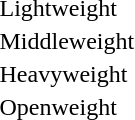<table>
<tr>
<td>Lightweight<br></td>
<td></td>
<td></td>
<td></td>
</tr>
<tr>
<td>Middleweight<br></td>
<td></td>
<td></td>
<td></td>
</tr>
<tr>
<td>Heavyweight<br></td>
<td></td>
<td></td>
<td></td>
</tr>
<tr>
<td>Openweight<br></td>
<td></td>
<td></td>
<td></td>
</tr>
</table>
